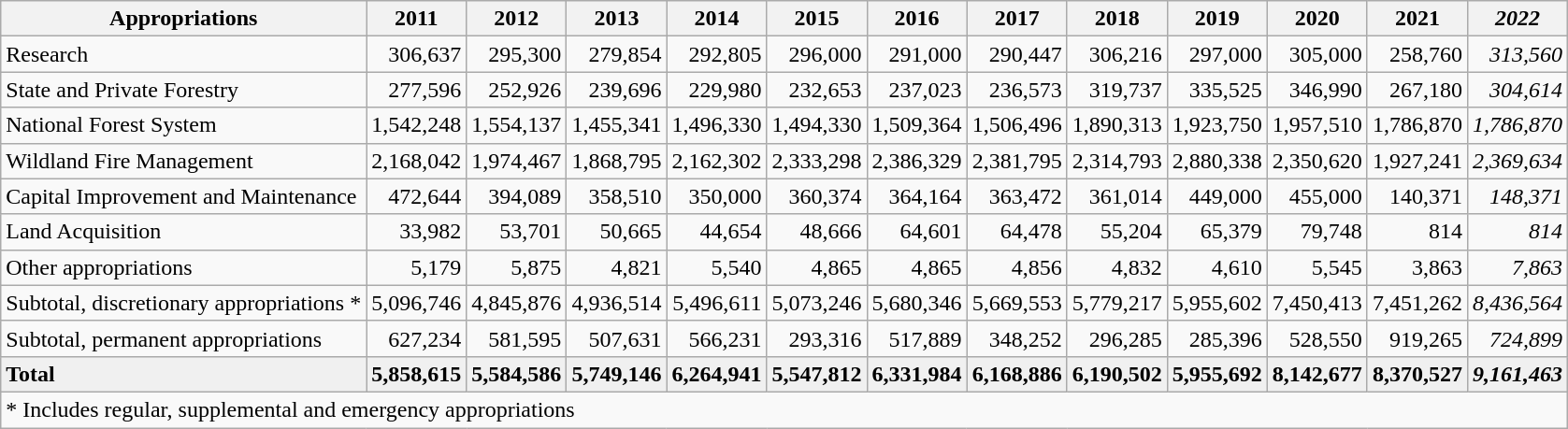<table class="wikitable" style="text-align:right">
<tr>
<th>Appropriations</th>
<th>2011</th>
<th>2012</th>
<th>2013</th>
<th>2014</th>
<th>2015</th>
<th>2016</th>
<th>2017</th>
<th>2018</th>
<th>2019</th>
<th>2020</th>
<th>2021</th>
<th><em>2022</em></th>
</tr>
<tr>
<td style="text-align:left">Research</td>
<td>306,637</td>
<td>295,300</td>
<td>279,854</td>
<td>292,805</td>
<td>296,000</td>
<td>291,000</td>
<td>290,447</td>
<td>306,216</td>
<td>297,000</td>
<td>305,000</td>
<td>258,760</td>
<td><em>313,560</em></td>
</tr>
<tr>
<td style="text-align:left">State and Private Forestry</td>
<td>277,596</td>
<td>252,926</td>
<td>239,696</td>
<td>229,980</td>
<td>232,653</td>
<td>237,023</td>
<td>236,573</td>
<td>319,737</td>
<td>335,525</td>
<td>346,990</td>
<td>267,180</td>
<td><em>304,614</em></td>
</tr>
<tr>
<td style="text-align:left">National Forest System</td>
<td>1,542,248</td>
<td>1,554,137</td>
<td>1,455,341</td>
<td>1,496,330</td>
<td>1,494,330</td>
<td>1,509,364</td>
<td>1,506,496</td>
<td>1,890,313</td>
<td>1,923,750</td>
<td>1,957,510</td>
<td>1,786,870</td>
<td><em>1,786,870</em></td>
</tr>
<tr>
<td style="text-align:left">Wildland Fire Management</td>
<td>2,168,042</td>
<td>1,974,467</td>
<td>1,868,795</td>
<td>2,162,302</td>
<td>2,333,298</td>
<td>2,386,329</td>
<td>2,381,795</td>
<td>2,314,793</td>
<td>2,880,338</td>
<td>2,350,620</td>
<td>1,927,241</td>
<td><em>2,369,634</em></td>
</tr>
<tr>
<td style="text-align:left">Capital Improvement and Maintenance</td>
<td>472,644</td>
<td>394,089</td>
<td>358,510</td>
<td>350,000</td>
<td>360,374</td>
<td>364,164</td>
<td>363,472</td>
<td>361,014</td>
<td>449,000</td>
<td>455,000</td>
<td>140,371</td>
<td><em>148,371</em></td>
</tr>
<tr>
<td style="text-align:left">Land Acquisition</td>
<td>33,982</td>
<td>53,701</td>
<td>50,665</td>
<td>44,654</td>
<td>48,666</td>
<td>64,601</td>
<td>64,478</td>
<td>55,204</td>
<td>65,379</td>
<td>79,748</td>
<td>814</td>
<td><em>814</em></td>
</tr>
<tr>
<td style="text-align:left">Other appropriations</td>
<td>5,179</td>
<td>5,875</td>
<td>4,821</td>
<td>5,540</td>
<td>4,865</td>
<td>4,865</td>
<td>4,856</td>
<td>4,832</td>
<td>4,610</td>
<td>5,545</td>
<td>3,863</td>
<td><em>7,863</em></td>
</tr>
<tr>
<td style="text-align:left">Subtotal, discretionary appropriations *</td>
<td>5,096,746</td>
<td>4,845,876</td>
<td>4,936,514</td>
<td>5,496,611</td>
<td>5,073,246</td>
<td>5,680,346</td>
<td>5,669,553</td>
<td>5,779,217</td>
<td>5,955,602</td>
<td>7,450,413</td>
<td>7,451,262</td>
<td><em>8,436,564</em></td>
</tr>
<tr>
<td style="text-align:left">Subtotal, permanent appropriations</td>
<td>627,234</td>
<td>581,595</td>
<td>507,631</td>
<td>566,231</td>
<td>293,316</td>
<td>517,889</td>
<td>348,252</td>
<td>296,285</td>
<td>285,396</td>
<td>528,550</td>
<td>919,265</td>
<td><em>724,899</em></td>
</tr>
<tr style="background-color:#f0f0f0; font-weight:bold;">
<td style="text-align:left">Total</td>
<td>5,858,615</td>
<td>5,584,586</td>
<td>5,749,146</td>
<td>6,264,941</td>
<td>5,547,812</td>
<td>6,331,984</td>
<td>6,168,886</td>
<td>6,190,502</td>
<td>5,955,692</td>
<td>8,142,677</td>
<td>8,370,527</td>
<td><em>9,161,463</em></td>
</tr>
<tr>
<td colspan="13" style="text-align:left">* Includes regular, supplemental and emergency appropriations</td>
</tr>
</table>
